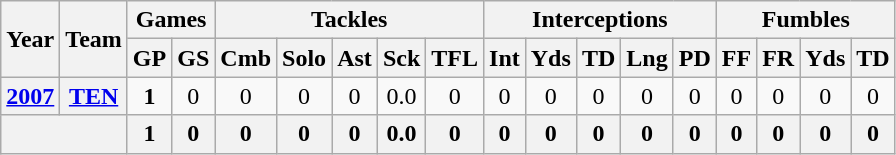<table class="wikitable" style="text-align:center">
<tr>
<th rowspan="2">Year</th>
<th rowspan="2">Team</th>
<th colspan="2">Games</th>
<th colspan="5">Tackles</th>
<th colspan="5">Interceptions</th>
<th colspan="4">Fumbles</th>
</tr>
<tr>
<th>GP</th>
<th>GS</th>
<th>Cmb</th>
<th>Solo</th>
<th>Ast</th>
<th>Sck</th>
<th>TFL</th>
<th>Int</th>
<th>Yds</th>
<th>TD</th>
<th>Lng</th>
<th>PD</th>
<th>FF</th>
<th>FR</th>
<th>Yds</th>
<th>TD</th>
</tr>
<tr>
<th><a href='#'>2007</a></th>
<th><a href='#'>TEN</a></th>
<td><strong>1</strong></td>
<td>0</td>
<td>0</td>
<td>0</td>
<td>0</td>
<td>0.0</td>
<td>0</td>
<td>0</td>
<td>0</td>
<td>0</td>
<td>0</td>
<td>0</td>
<td>0</td>
<td>0</td>
<td>0</td>
<td>0</td>
</tr>
<tr>
<th colspan="2"></th>
<th>1</th>
<th>0</th>
<th>0</th>
<th>0</th>
<th>0</th>
<th>0.0</th>
<th>0</th>
<th>0</th>
<th>0</th>
<th>0</th>
<th>0</th>
<th>0</th>
<th>0</th>
<th>0</th>
<th>0</th>
<th>0</th>
</tr>
</table>
